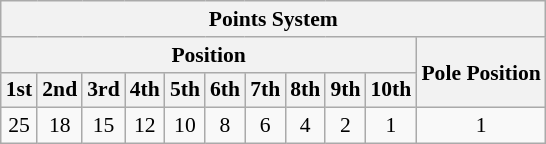<table class="wikitable" style="font-size: 90%;">
<tr>
<th colspan=15>Points System</th>
</tr>
<tr>
<th colspan=10>Position</th>
<th rowspan=2>Pole Position</th>
</tr>
<tr>
<th>1st</th>
<th>2nd</th>
<th>3rd</th>
<th>4th</th>
<th>5th</th>
<th>6th</th>
<th>7th</th>
<th>8th</th>
<th>9th</th>
<th>10th</th>
</tr>
<tr>
<td align=center>25</td>
<td align=center>18</td>
<td align=center>15</td>
<td align=center>12</td>
<td align=center>10</td>
<td align=center>8</td>
<td align=center>6</td>
<td align=center>4</td>
<td align=center>2</td>
<td align=center>1</td>
<td align=center>1</td>
</tr>
</table>
